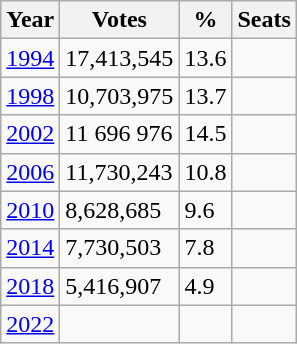<table class=wikitable>
<tr>
<th>Year</th>
<th>Votes</th>
<th>%</th>
<th>Seats</th>
</tr>
<tr>
<td><a href='#'>1994</a></td>
<td>17,413,545</td>
<td>13.6</td>
<td></td>
</tr>
<tr>
<td><a href='#'>1998</a></td>
<td>10,703,975</td>
<td>13.7</td>
<td></td>
</tr>
<tr>
<td><a href='#'>2002</a></td>
<td>11 696 976</td>
<td>14.5</td>
<td></td>
</tr>
<tr>
<td><a href='#'>2006</a></td>
<td>11,730,243</td>
<td>10.8</td>
<td></td>
</tr>
<tr>
<td><a href='#'>2010</a></td>
<td>8,628,685</td>
<td>9.6</td>
<td></td>
</tr>
<tr>
<td><a href='#'>2014</a></td>
<td>7,730,503</td>
<td>7.8</td>
<td></td>
</tr>
<tr>
<td><a href='#'>2018</a></td>
<td>5,416,907</td>
<td>4.9</td>
<td></td>
</tr>
<tr>
<td><a href='#'>2022</a></td>
<td></td>
<td></td>
<td></td>
</tr>
</table>
